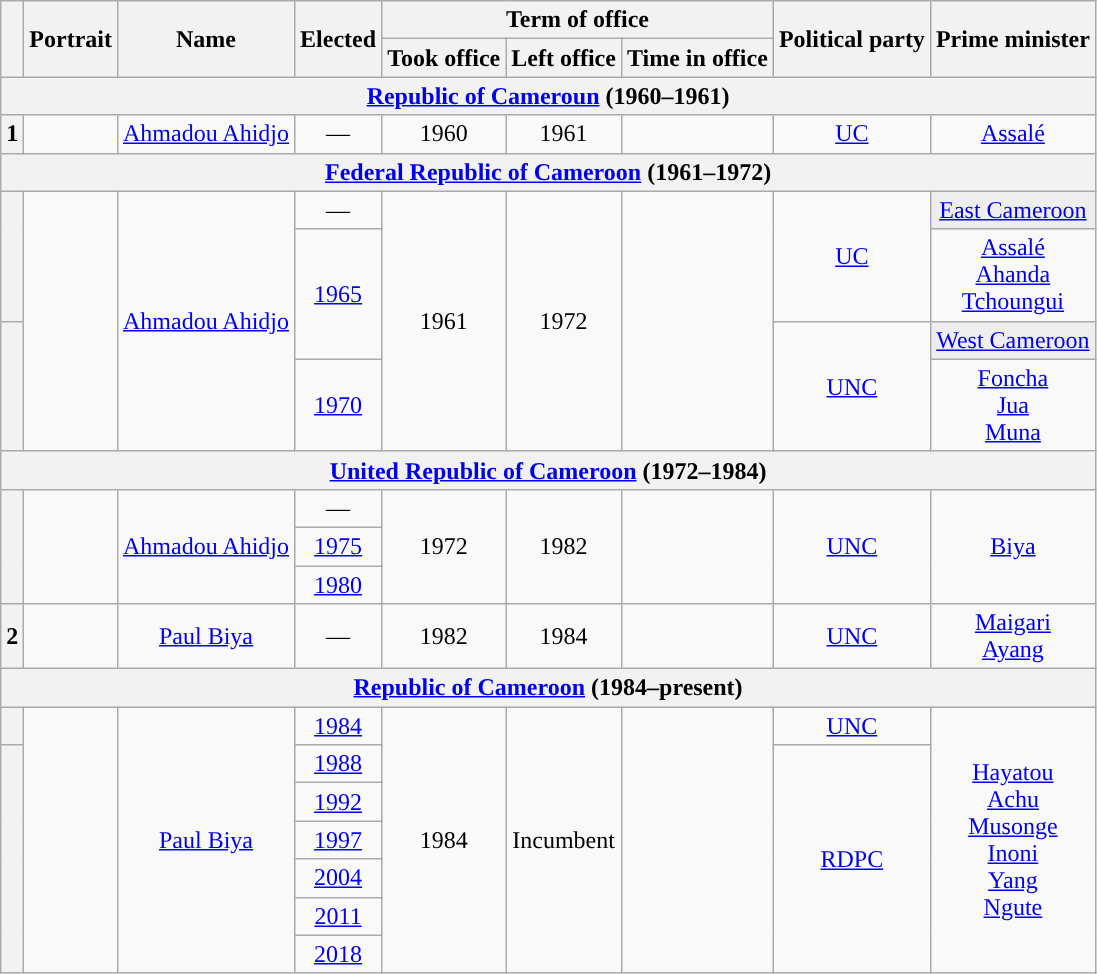<table class="wikitable" style="text-align:center">
<tr>
<th rowspan="2"></th>
<th rowspan="2">Portrait</th>
<th rowspan="2">Name<br></th>
<th rowspan="2">Elected</th>
<th colspan="3">Term of office</th>
<th rowspan="2">Political party</th>
<th rowspan="2">Prime minister</th>
</tr>
<tr>
<th>Took office</th>
<th>Left office</th>
<th>Time in office</th>
</tr>
<tr>
<th colspan="9"><a href='#'>Republic of Cameroun</a> (1960–1961)</th>
</tr>
<tr>
<th style="background:">1</th>
<td></td>
<td><a href='#'>Ahmadou Ahidjo</a><br></td>
<td>—</td>
<td> 1960</td>
<td> 1961</td>
<td></td>
<td><a href='#'>UC</a></td>
<td><a href='#'>Assalé</a></td>
</tr>
<tr>
<th colspan="9"><a href='#'>Federal Republic of Cameroon</a> (1961–1972)</th>
</tr>
<tr>
<th rowspan=2 style="background:"></th>
<td rowspan=4></td>
<td rowspan=4><a href='#'>Ahmadou Ahidjo</a><br></td>
<td>—</td>
<td rowspan=4> 1961</td>
<td rowspan=4> 1972</td>
<td rowspan=4></td>
<td rowspan=2><a href='#'>UC</a><br></td>
<td bgcolor=#EEEEEE><a href='#'>East Cameroon</a></td>
</tr>
<tr>
<td rowspan=2><a href='#'>1965</a></td>
<td><a href='#'>Assalé</a><br><a href='#'>Ahanda</a><br><a href='#'>Tchoungui</a></td>
</tr>
<tr>
<th rowspan=2 style="background:"></th>
<td rowspan=2><a href='#'>UNC</a></td>
<td bgcolor=#EEEEEE><a href='#'>West Cameroon</a></td>
</tr>
<tr>
<td><a href='#'>1970</a></td>
<td><a href='#'>Foncha</a><br><a href='#'>Jua</a><br><a href='#'>Muna</a></td>
</tr>
<tr>
<th colspan="9"><a href='#'>United Republic of Cameroon</a> (1972–1984)</th>
</tr>
<tr>
<th rowspan=3 style="background:"></th>
<td rowspan=3></td>
<td rowspan=3><a href='#'>Ahmadou Ahidjo</a><br></td>
<td>—</td>
<td rowspan=3> 1972</td>
<td rowspan=3> 1982<br></td>
<td rowspan=3></td>
<td rowspan=3><a href='#'>UNC</a></td>
<td rowspan=3><a href='#'>Biya</a></td>
</tr>
<tr>
<td><a href='#'>1975</a></td>
</tr>
<tr>
<td><a href='#'>1980</a></td>
</tr>
<tr>
<th style="background:">2</th>
<td></td>
<td><a href='#'>Paul Biya</a><br></td>
<td>—</td>
<td> 1982</td>
<td> 1984</td>
<td></td>
<td><a href='#'>UNC</a></td>
<td><a href='#'>Maigari</a><br><a href='#'>Ayang</a></td>
</tr>
<tr>
<th colspan="9"><a href='#'>Republic of Cameroon</a> (1984–present)</th>
</tr>
<tr>
<th style="background:"></th>
<td rowspan=8></td>
<td rowspan=8><a href='#'>Paul Biya</a><br></td>
<td rowspan=2><a href='#'>1984</a></td>
<td rowspan=8> 1984</td>
<td rowspan=8>Incumbent</td>
<td rowspan=8></td>
<td><a href='#'>UNC</a><br></td>
<td rowspan=8><a href='#'>Hayatou</a><br><a href='#'>Achu</a><br><a href='#'>Musonge</a><br><a href='#'>Inoni</a><br><a href='#'>Yang</a><br><a href='#'>Ngute</a></td>
</tr>
<tr>
<th rowspan=7 style="background:"></th>
<td rowspan=7><a href='#'>RDPC</a></td>
</tr>
<tr>
<td><a href='#'>1988</a></td>
</tr>
<tr>
<td><a href='#'>1992</a></td>
</tr>
<tr>
<td><a href='#'>1997</a></td>
</tr>
<tr>
<td><a href='#'>2004</a></td>
</tr>
<tr>
<td><a href='#'>2011</a></td>
</tr>
<tr>
<td><a href='#'>2018</a></td>
</tr>
</table>
